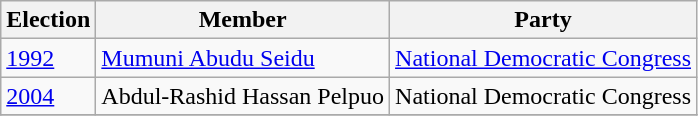<table class="wikitable">
<tr>
<th>Election</th>
<th>Member</th>
<th>Party</th>
</tr>
<tr>
<td><a href='#'>1992</a></td>
<td><a href='#'>Mumuni Abudu Seidu</a></td>
<td><a href='#'>National Democratic Congress</a></td>
</tr>
<tr>
<td><a href='#'>2004</a></td>
<td>Abdul-Rashid Hassan Pelpuo</td>
<td>National Democratic Congress</td>
</tr>
<tr>
</tr>
</table>
